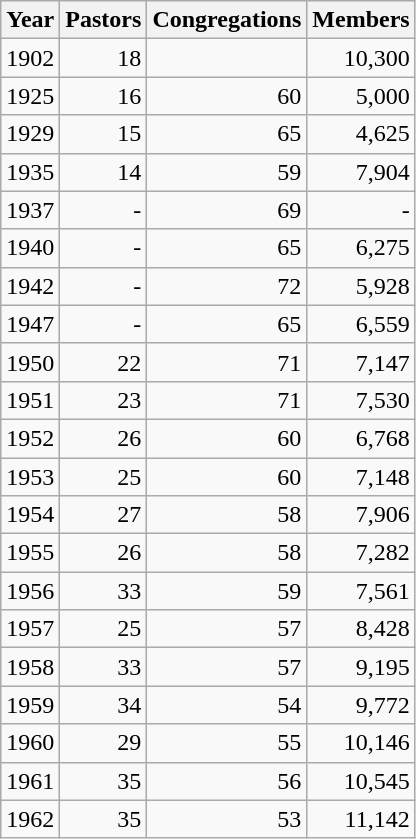<table class="wikitable collapsible" border="1" style="text-align: right;">
<tr>
<th>Year</th>
<th>Pastors</th>
<th>Congregations</th>
<th>Members</th>
</tr>
<tr>
<td>1902</td>
<td>18</td>
<td></td>
<td>10,300</td>
</tr>
<tr>
<td>1925</td>
<td>16</td>
<td>60</td>
<td>5,000</td>
</tr>
<tr>
<td>1929</td>
<td>15</td>
<td>65</td>
<td>4,625</td>
</tr>
<tr>
<td>1935</td>
<td>14</td>
<td>59</td>
<td>7,904</td>
</tr>
<tr>
<td>1937</td>
<td>-</td>
<td>69</td>
<td>-</td>
</tr>
<tr>
<td>1940</td>
<td>-</td>
<td>65</td>
<td>6,275</td>
</tr>
<tr>
<td>1942</td>
<td>-</td>
<td>72</td>
<td>5,928</td>
</tr>
<tr>
<td>1947</td>
<td>-</td>
<td>65</td>
<td>6,559</td>
</tr>
<tr>
<td>1950</td>
<td>22</td>
<td>71</td>
<td>7,147</td>
</tr>
<tr>
<td>1951</td>
<td>23</td>
<td>71</td>
<td>7,530</td>
</tr>
<tr>
<td>1952</td>
<td>26</td>
<td>60</td>
<td>6,768</td>
</tr>
<tr>
<td>1953</td>
<td>25</td>
<td>60</td>
<td>7,148</td>
</tr>
<tr>
<td>1954</td>
<td>27</td>
<td>58</td>
<td>7,906</td>
</tr>
<tr>
<td>1955</td>
<td>26</td>
<td>58</td>
<td>7,282</td>
</tr>
<tr>
<td>1956</td>
<td>33</td>
<td>59</td>
<td>7,561</td>
</tr>
<tr>
<td>1957</td>
<td>25</td>
<td>57</td>
<td>8,428</td>
</tr>
<tr>
<td>1958</td>
<td>33</td>
<td>57</td>
<td>9,195</td>
</tr>
<tr>
<td>1959</td>
<td>34</td>
<td>54</td>
<td>9,772</td>
</tr>
<tr>
<td>1960</td>
<td>29</td>
<td>55</td>
<td>10,146</td>
</tr>
<tr>
<td>1961</td>
<td>35</td>
<td>56</td>
<td>10,545</td>
</tr>
<tr>
<td>1962</td>
<td>35</td>
<td>53</td>
<td>11,142</td>
</tr>
</table>
